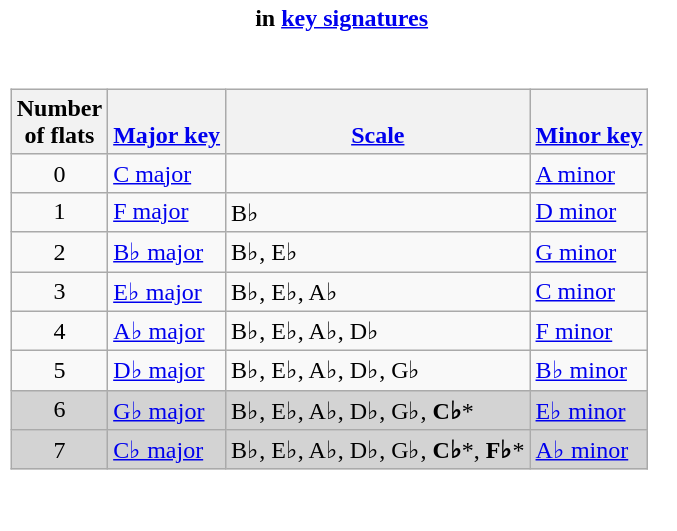<table style="background:white;border:none;">
<tr>
<td></td>
<td colspan="3" align="center"><strong> in <a href='#'>key signatures</a></strong></td>
</tr>
<tr>
<td></td>
<td colspan="2"><br><table class="wikitable">
<tr style="vertical-align:bottom;">
<th>Number<br>of flats</th>
<th><a href='#'>Major key</a></th>
<th><a href='#'>Scale</a></th>
<th><a href='#'>Minor key</a></th>
</tr>
<tr>
<td align="center">0</td>
<td><a href='#'>C major</a></td>
<td align="center"></td>
<td><a href='#'>A minor</a></td>
</tr>
<tr>
<td align="center">1</td>
<td><a href='#'>F major</a></td>
<td>B♭</td>
<td><a href='#'>D minor</a></td>
</tr>
<tr>
<td align="center">2</td>
<td><a href='#'>B♭ major</a></td>
<td>B♭, E♭</td>
<td><a href='#'>G minor</a></td>
</tr>
<tr>
<td align="center">3</td>
<td><a href='#'>E♭ major</a></td>
<td>B♭, E♭, A♭</td>
<td><a href='#'>C minor</a></td>
</tr>
<tr>
<td align="center">4</td>
<td><a href='#'>A♭ major</a></td>
<td>B♭, E♭, A♭, D♭</td>
<td><a href='#'>F minor</a></td>
</tr>
<tr>
<td align="center">5</td>
<td><a href='#'>D♭ major</a></td>
<td>B♭, E♭, A♭, D♭, G♭</td>
<td><a href='#'>B♭ minor</a></td>
</tr>
<tr style="background:lightgrey;">
<td align="center">6</td>
<td><a href='#'>G♭ major</a></td>
<td>B♭, E♭, A♭, D♭, G♭, <strong>C♭</strong>*</td>
<td><a href='#'>E♭ minor</a></td>
</tr>
<tr style="background:lightgrey;">
<td align="center">7</td>
<td><a href='#'>C♭ major</a></td>
<td>B♭, E♭, A♭, D♭, G♭, <strong>C♭</strong>*, <strong>F♭</strong>*</td>
<td><a href='#'>A♭ minor</a></td>
</tr>
</table>
</td>
</tr>
<tr>
<td></td>
<td><br></td>
<td></td>
</tr>
</table>
